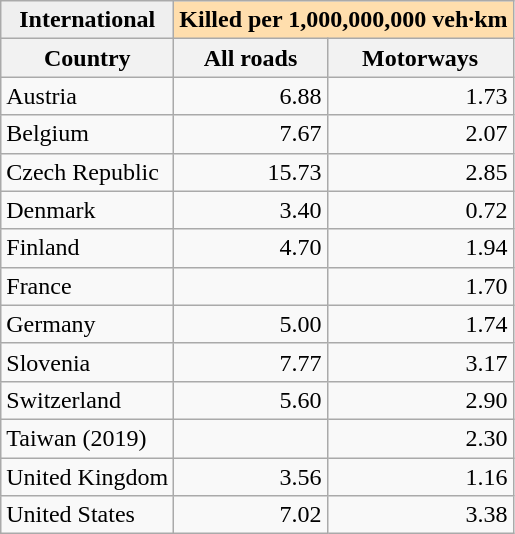<table class="wikitable sortable">
<tr>
<th style="background: #efefef;">International</th>
<th colspan="2" style="background: #ffdead;">Killed per 1,000,000,000 veh·km</th>
</tr>
<tr>
<th>Country</th>
<th>All roads</th>
<th>Motorways</th>
</tr>
<tr>
<td>Austria</td>
<td align=right>6.88</td>
<td align=right>1.73</td>
</tr>
<tr>
<td>Belgium</td>
<td align=right>7.67</td>
<td align=right>2.07</td>
</tr>
<tr>
<td>Czech Republic</td>
<td align=right>15.73</td>
<td align=right>2.85</td>
</tr>
<tr>
<td>Denmark</td>
<td align=right>3.40</td>
<td align=right>0.72</td>
</tr>
<tr>
<td>Finland</td>
<td align=right>4.70</td>
<td align=right>1.94</td>
</tr>
<tr>
<td>France</td>
<td align=right></td>
<td align=right>1.70</td>
</tr>
<tr>
<td>Germany</td>
<td align=right>5.00</td>
<td align=right>1.74</td>
</tr>
<tr>
<td>Slovenia</td>
<td align=right>7.77</td>
<td align=right>3.17</td>
</tr>
<tr>
<td>Switzerland</td>
<td align=right>5.60</td>
<td align=right>2.90</td>
</tr>
<tr>
<td>Taiwan (2019)</td>
<td align=right></td>
<td align=right>2.30</td>
</tr>
<tr>
<td>United Kingdom</td>
<td align=right>3.56</td>
<td align=right>1.16</td>
</tr>
<tr>
<td>United States</td>
<td align=right>7.02</td>
<td align=right>3.38</td>
</tr>
</table>
